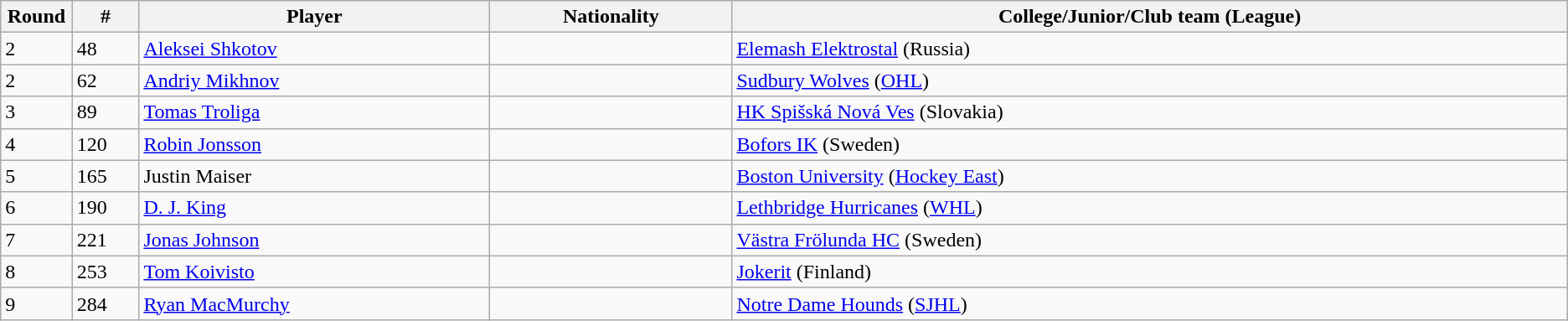<table class="wikitable">
<tr align="center">
<th bgcolor="#DDDDFF" width="4.0%">Round</th>
<th bgcolor="#DDDDFF" width="4.0%">#</th>
<th bgcolor="#DDDDFF" width="21.0%">Player</th>
<th bgcolor="#DDDDFF" width="14.5%">Nationality</th>
<th bgcolor="#DDDDFF" width="50.0%">College/Junior/Club team (League)</th>
</tr>
<tr>
<td>2</td>
<td>48</td>
<td><a href='#'>Aleksei Shkotov</a></td>
<td></td>
<td><a href='#'>Elemash Elektrostal</a> (Russia)</td>
</tr>
<tr>
<td>2</td>
<td>62</td>
<td><a href='#'>Andriy Mikhnov</a></td>
<td></td>
<td><a href='#'>Sudbury Wolves</a> (<a href='#'>OHL</a>)</td>
</tr>
<tr>
<td>3</td>
<td>89</td>
<td><a href='#'>Tomas Troliga</a></td>
<td></td>
<td><a href='#'>HK Spišská Nová Ves</a> (Slovakia)</td>
</tr>
<tr>
<td>4</td>
<td>120</td>
<td><a href='#'>Robin Jonsson</a></td>
<td></td>
<td><a href='#'>Bofors IK</a> (Sweden)</td>
</tr>
<tr>
<td>5</td>
<td>165</td>
<td>Justin Maiser</td>
<td></td>
<td><a href='#'>Boston University</a> (<a href='#'>Hockey East</a>)</td>
</tr>
<tr>
<td>6</td>
<td>190</td>
<td><a href='#'>D. J. King</a></td>
<td></td>
<td><a href='#'>Lethbridge Hurricanes</a> (<a href='#'>WHL</a>)</td>
</tr>
<tr>
<td>7</td>
<td>221</td>
<td><a href='#'>Jonas Johnson</a></td>
<td></td>
<td><a href='#'>Västra Frölunda HC</a> (Sweden)</td>
</tr>
<tr>
<td>8</td>
<td>253</td>
<td><a href='#'>Tom Koivisto</a></td>
<td></td>
<td><a href='#'>Jokerit</a> (Finland)</td>
</tr>
<tr>
<td>9</td>
<td>284</td>
<td><a href='#'>Ryan MacMurchy</a></td>
<td></td>
<td><a href='#'>Notre Dame Hounds</a> (<a href='#'>SJHL</a>)</td>
</tr>
</table>
